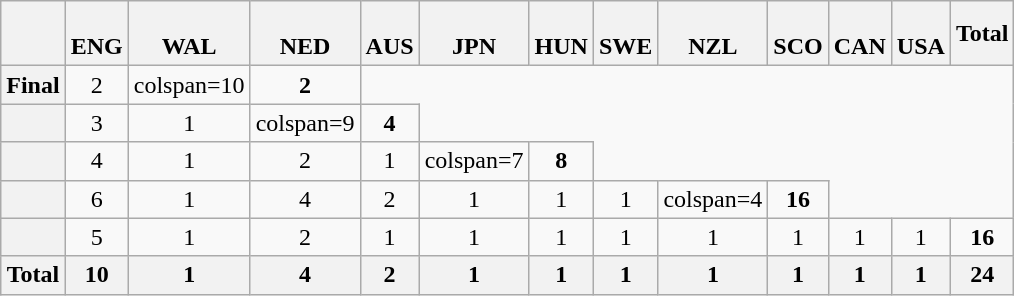<table class="wikitable">
<tr>
<th></th>
<th><br>ENG</th>
<th><br>WAL</th>
<th><br>NED</th>
<th><br>AUS</th>
<th><br>JPN</th>
<th><br>HUN</th>
<th><br>SWE</th>
<th><br>NZL</th>
<th><br>SCO</th>
<th><br>CAN</th>
<th><br>USA</th>
<th>Total</th>
</tr>
<tr align="center">
<th>Final</th>
<td>2</td>
<td>colspan=10 </td>
<td><strong>2</strong></td>
</tr>
<tr align="center">
<th></th>
<td>3</td>
<td>1</td>
<td>colspan=9 </td>
<td><strong>4</strong></td>
</tr>
<tr align="center">
<th></th>
<td>4</td>
<td>1</td>
<td>2</td>
<td>1</td>
<td>colspan=7 </td>
<td><strong>8</strong></td>
</tr>
<tr align="center">
<th></th>
<td>6</td>
<td>1</td>
<td>4</td>
<td>2</td>
<td>1</td>
<td>1</td>
<td>1</td>
<td>colspan=4 </td>
<td><strong>16</strong></td>
</tr>
<tr align="center">
<th></th>
<td>5</td>
<td>1</td>
<td>2</td>
<td>1</td>
<td>1</td>
<td>1</td>
<td>1</td>
<td>1</td>
<td>1</td>
<td>1</td>
<td>1</td>
<td><strong>16</strong></td>
</tr>
<tr align="center">
<th>Total</th>
<th>10</th>
<th>1</th>
<th>4</th>
<th>2</th>
<th>1</th>
<th>1</th>
<th>1</th>
<th>1</th>
<th>1</th>
<th>1</th>
<th>1</th>
<th>24</th>
</tr>
</table>
